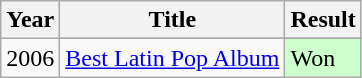<table class="wikitable">
<tr>
<th>Year</th>
<th>Title</th>
<th>Result</th>
</tr>
<tr>
<td rowspan="4">2006</td>
</tr>
<tr>
<td><a href='#'>Best Latin Pop Album</a></td>
<td style="background:#cfc;">Won</td>
</tr>
</table>
